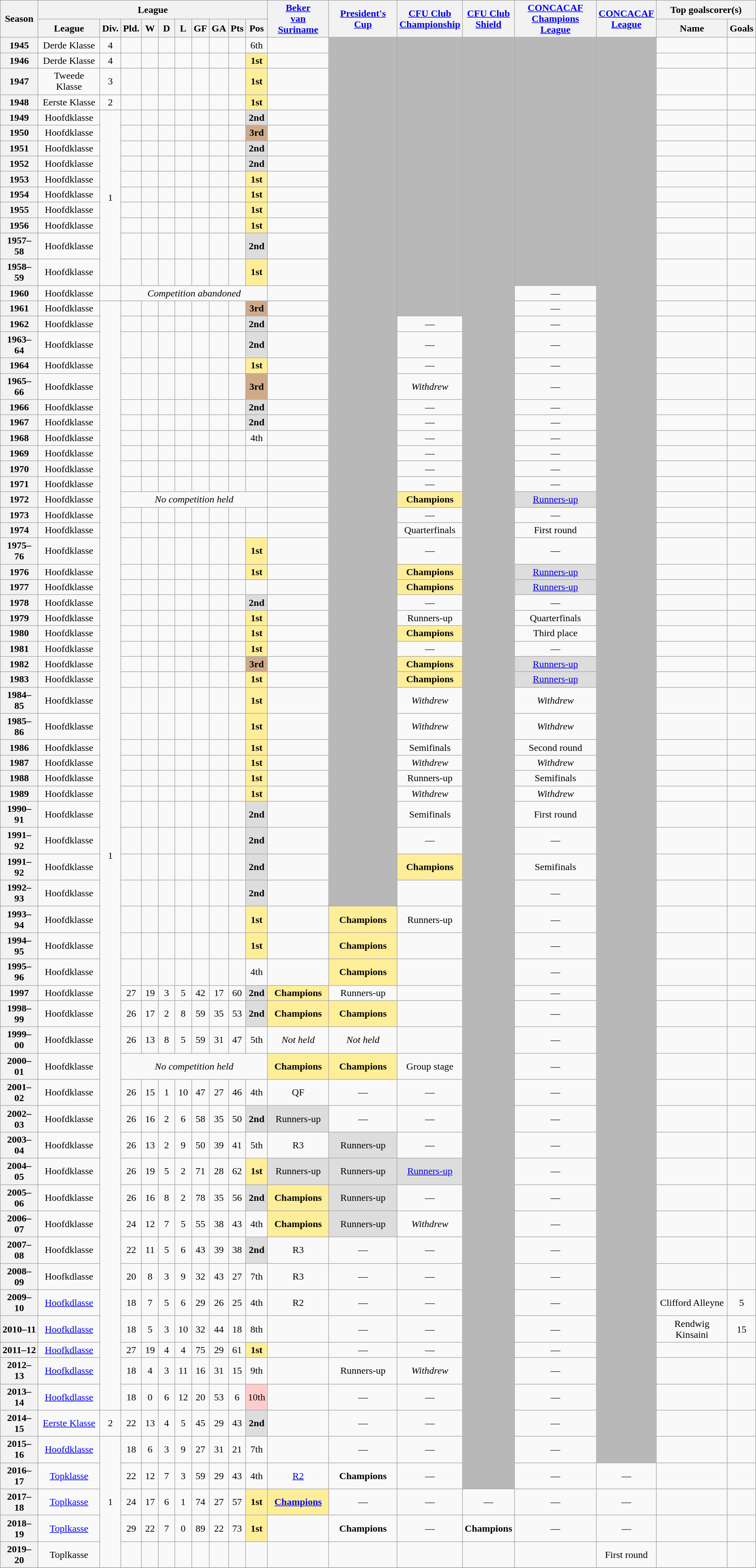<table class="wikitable" style="text-align: center">
<tr>
<th rowspan="2">Season</th>
<th colspan="10">League</th>
<th rowspan="2"><a href='#'>Beker<br>van Suriname</a></th>
<th rowspan="2"><a href='#'>President's Cup</a></th>
<th rowspan="2"><a href='#'>CFU Club</a><br><a href='#'>Championship</a></th>
<th rowspan="2"><a href='#'>CFU Club</a><br><a href='#'>Shield</a></th>
<th rowspan="2"><a href='#'>CONCACAF</a><br><a href='#'>Champions League</a></th>
<th rowspan="2"><a href='#'>CONCACAF</a><br><a href='#'>League</a></th>
<th colspan="2">Top goalscorer(s)</th>
</tr>
<tr>
<th>League</th>
<th>Div.</th>
<th width="20">Pld.</th>
<th width="20">W</th>
<th width="20">D</th>
<th width="20">L</th>
<th width="20">GF</th>
<th width="20">GA</th>
<th width="20">Pts</th>
<th>Pos</th>
<th>Name</th>
<th>Goals</th>
</tr>
<tr>
<th><strong>1945</strong></th>
<td>Derde Klasse</td>
<td>4</td>
<td></td>
<td></td>
<td></td>
<td></td>
<td></td>
<td></td>
<td></td>
<td>6th</td>
<td></td>
<td rowspan="48" bgcolor="B8B8B8"></td>
<td rowspan="16" bgcolor="B8B8B8"></td>
<td rowspan="71" bgcolor="B8B8B8"></td>
<td rowspan="14" bgcolor="B8B8B8"></td>
<td rowspan="70" bgcolor="B8B8B8"></td>
<td></td>
<td></td>
</tr>
<tr>
<th><strong>1946</strong></th>
<td>Derde Klasse</td>
<td>4</td>
<td></td>
<td></td>
<td></td>
<td></td>
<td></td>
<td></td>
<td></td>
<td bgcolor="FFEE99"><strong>1st</strong></td>
<td></td>
<td></td>
<td></td>
</tr>
<tr>
<th><strong>1947</strong></th>
<td>Tweede Klasse</td>
<td>3</td>
<td></td>
<td></td>
<td></td>
<td></td>
<td></td>
<td></td>
<td></td>
<td bgcolor="FFEE99"><strong>1st</strong></td>
<td></td>
<td></td>
<td></td>
</tr>
<tr>
<th><strong>1948</strong></th>
<td>Eerste Klasse</td>
<td>2</td>
<td></td>
<td></td>
<td></td>
<td></td>
<td></td>
<td></td>
<td></td>
<td bgcolor="FFEE99"><strong>1st</strong></td>
<td></td>
<td></td>
<td></td>
</tr>
<tr>
<th><strong>1949</strong></th>
<td>Hoofdklasse</td>
<td rowspan="10">1</td>
<td></td>
<td></td>
<td></td>
<td></td>
<td></td>
<td></td>
<td></td>
<td bgcolor="DDDDDD"><strong>2nd</strong></td>
<td></td>
<td></td>
<td></td>
</tr>
<tr>
<th><strong>1950</strong></th>
<td>Hoofdklasse</td>
<td></td>
<td></td>
<td></td>
<td></td>
<td></td>
<td></td>
<td></td>
<td bgcolor="CFAA88"><strong>3rd</strong></td>
<td></td>
<td></td>
<td></td>
</tr>
<tr>
<th><strong>1951</strong></th>
<td>Hoofdklasse</td>
<td></td>
<td></td>
<td></td>
<td></td>
<td></td>
<td></td>
<td></td>
<td bgcolor="DDDDDD"><strong>2nd</strong></td>
<td></td>
<td></td>
<td></td>
</tr>
<tr>
<th><strong>1952</strong></th>
<td>Hoofdklasse</td>
<td></td>
<td></td>
<td></td>
<td></td>
<td></td>
<td></td>
<td></td>
<td bgcolor="DDDDDD"><strong>2nd</strong></td>
<td></td>
<td></td>
<td></td>
</tr>
<tr>
<th><strong>1953</strong></th>
<td>Hoofdklasse</td>
<td></td>
<td></td>
<td></td>
<td></td>
<td></td>
<td></td>
<td></td>
<td bgcolor="FFEE99"><strong>1st</strong></td>
<td></td>
<td></td>
<td></td>
</tr>
<tr>
<th><strong>1954</strong></th>
<td>Hoofdklasse</td>
<td></td>
<td></td>
<td></td>
<td></td>
<td></td>
<td></td>
<td></td>
<td bgcolor="FFEE99"><strong>1st</strong></td>
<td></td>
<td></td>
<td></td>
</tr>
<tr>
<th><strong>1955</strong></th>
<td>Hoofdklasse</td>
<td></td>
<td></td>
<td></td>
<td></td>
<td></td>
<td></td>
<td></td>
<td bgcolor="FFEE99"><strong>1st</strong></td>
<td></td>
<td></td>
<td></td>
</tr>
<tr>
<th><strong>1956</strong></th>
<td>Hoofdklasse</td>
<td></td>
<td></td>
<td></td>
<td></td>
<td></td>
<td></td>
<td></td>
<td bgcolor="FFEE99"><strong>1st</strong></td>
<td></td>
<td></td>
<td></td>
</tr>
<tr>
<th><strong>1957–58</strong></th>
<td>Hoofdklasse</td>
<td></td>
<td></td>
<td></td>
<td></td>
<td></td>
<td></td>
<td></td>
<td bgcolor="DDDDDD"><strong>2nd</strong></td>
<td></td>
<td></td>
<td></td>
</tr>
<tr>
<th><strong>1958–59</strong></th>
<td>Hoofdklasse</td>
<td></td>
<td></td>
<td></td>
<td></td>
<td></td>
<td></td>
<td></td>
<td bgcolor="FFEE99"><strong>1st</strong></td>
<td></td>
<td></td>
<td></td>
</tr>
<tr>
<th><strong>1960</strong></th>
<td>Hoofdklasse</td>
<td></td>
<td colspan="8"><em>Competition abandoned</em></td>
<td></td>
<td>—</td>
<td></td>
<td></td>
</tr>
<tr>
<th><strong>1961</strong></th>
<td>Hoofdklasse</td>
<td rowspan="53">1</td>
<td></td>
<td></td>
<td></td>
<td></td>
<td></td>
<td></td>
<td></td>
<td bgcolor="CFAA88"><strong>3rd</strong></td>
<td></td>
<td>—</td>
<td></td>
<td></td>
</tr>
<tr>
<th><strong>1962</strong></th>
<td>Hoofdklasse</td>
<td></td>
<td></td>
<td></td>
<td></td>
<td></td>
<td></td>
<td></td>
<td bgcolor="DDDDDD"><strong>2nd</strong></td>
<td></td>
<td>—</td>
<td>—</td>
<td></td>
<td></td>
</tr>
<tr>
<th><strong>1963–64</strong></th>
<td>Hoofdklasse</td>
<td></td>
<td></td>
<td></td>
<td></td>
<td></td>
<td></td>
<td></td>
<td bgcolor="DDDDDD"><strong>2nd</strong></td>
<td></td>
<td>—</td>
<td>—</td>
<td></td>
<td></td>
</tr>
<tr>
<th><strong>1964</strong></th>
<td>Hoofdklasse</td>
<td></td>
<td></td>
<td></td>
<td></td>
<td></td>
<td></td>
<td></td>
<td bgcolor="FFEE99"><strong>1st</strong></td>
<td></td>
<td>—</td>
<td>—</td>
<td></td>
<td></td>
</tr>
<tr>
<th><strong>1965–66</strong></th>
<td>Hoofdklasse</td>
<td></td>
<td></td>
<td></td>
<td></td>
<td></td>
<td></td>
<td></td>
<td bgcolor="CFAA88"><strong>3rd</strong></td>
<td></td>
<td><em>Withdrew</em></td>
<td>—</td>
<td></td>
<td></td>
</tr>
<tr>
<th><strong>1966</strong></th>
<td>Hoofdklasse</td>
<td></td>
<td></td>
<td></td>
<td></td>
<td></td>
<td></td>
<td></td>
<td bgcolor="DDDDDD"><strong>2nd</strong></td>
<td></td>
<td>—</td>
<td>—</td>
<td></td>
<td></td>
</tr>
<tr>
<th><strong>1967</strong></th>
<td>Hoofdklasse</td>
<td></td>
<td></td>
<td></td>
<td></td>
<td></td>
<td></td>
<td></td>
<td bgcolor="DDDDDD"><strong>2nd</strong></td>
<td></td>
<td>—</td>
<td>—</td>
<td></td>
<td></td>
</tr>
<tr>
<th><strong>1968</strong></th>
<td>Hoofdklasse</td>
<td></td>
<td></td>
<td></td>
<td></td>
<td></td>
<td></td>
<td></td>
<td>4th</td>
<td></td>
<td>—</td>
<td>—</td>
<td></td>
<td></td>
</tr>
<tr>
<th><strong>1969</strong></th>
<td>Hoofdklasse</td>
<td></td>
<td></td>
<td></td>
<td></td>
<td></td>
<td></td>
<td></td>
<td></td>
<td></td>
<td>—</td>
<td>—</td>
<td></td>
<td></td>
</tr>
<tr>
<th><strong>1970</strong></th>
<td>Hoofdklasse</td>
<td></td>
<td></td>
<td></td>
<td></td>
<td></td>
<td></td>
<td></td>
<td></td>
<td></td>
<td>—</td>
<td>—</td>
<td></td>
<td></td>
</tr>
<tr>
<th><strong>1971</strong></th>
<td>Hoofdklasse</td>
<td></td>
<td></td>
<td></td>
<td></td>
<td></td>
<td></td>
<td></td>
<td></td>
<td></td>
<td>—</td>
<td>—</td>
<td></td>
<td></td>
</tr>
<tr>
<th><strong>1972</strong></th>
<td>Hoofdklasse</td>
<td colspan="8"><em>No competition held</em></td>
<td></td>
<td bgcolor="FFEE99"><strong>Champions</strong></td>
<td bgcolor="DDDDDD"><a href='#'>Runners-up</a></td>
<td></td>
<td></td>
</tr>
<tr>
<th><strong>1973</strong></th>
<td>Hoofdklasse</td>
<td></td>
<td></td>
<td></td>
<td></td>
<td></td>
<td></td>
<td></td>
<td></td>
<td></td>
<td>—</td>
<td>—</td>
<td></td>
<td></td>
</tr>
<tr>
<th><strong>1974</strong></th>
<td>Hoofdklasse</td>
<td></td>
<td></td>
<td></td>
<td></td>
<td></td>
<td></td>
<td></td>
<td></td>
<td></td>
<td>Quarterfinals</td>
<td>First round</td>
<td></td>
<td></td>
</tr>
<tr>
<th><strong>1975–76</strong></th>
<td>Hoofdklasse</td>
<td></td>
<td></td>
<td></td>
<td></td>
<td></td>
<td></td>
<td></td>
<td bgcolor="FFEE99"><strong>1st</strong></td>
<td></td>
<td>—</td>
<td>—</td>
<td></td>
<td></td>
</tr>
<tr>
<th><strong>1976</strong></th>
<td>Hoofdklasse</td>
<td></td>
<td></td>
<td></td>
<td></td>
<td></td>
<td></td>
<td></td>
<td bgcolor="FFEE99"><strong>1st</strong></td>
<td></td>
<td bgcolor="FFEE99"><strong>Champions</strong></td>
<td bgcolor="DDDDDD"><a href='#'>Runners-up</a></td>
<td></td>
<td></td>
</tr>
<tr>
<th><strong>1977</strong></th>
<td>Hoofdklasse</td>
<td></td>
<td></td>
<td></td>
<td></td>
<td></td>
<td></td>
<td></td>
<td></td>
<td></td>
<td bgcolor="FFEE99"><strong>Champions</strong></td>
<td bgcolor="DDDDDD"><a href='#'>Runners-up</a></td>
<td></td>
<td></td>
</tr>
<tr>
<th><strong>1978</strong></th>
<td>Hoofdklasse</td>
<td></td>
<td></td>
<td></td>
<td></td>
<td></td>
<td></td>
<td></td>
<td bgcolor="DDDDDD"><strong>2nd</strong></td>
<td></td>
<td>—</td>
<td>—</td>
<td></td>
<td></td>
</tr>
<tr>
<th><strong>1979</strong></th>
<td>Hoofdklasse</td>
<td></td>
<td></td>
<td></td>
<td></td>
<td></td>
<td></td>
<td></td>
<td bgcolor="FFEE99"><strong>1st</strong></td>
<td></td>
<td>Runners-up</td>
<td>Quarterfinals</td>
<td></td>
<td></td>
</tr>
<tr>
<th><strong>1980</strong></th>
<td>Hoofdklasse</td>
<td></td>
<td></td>
<td></td>
<td></td>
<td></td>
<td></td>
<td></td>
<td bgcolor="FFEE99"><strong>1st</strong></td>
<td></td>
<td bgcolor="FFEE99"><strong>Champions</strong></td>
<td>Third place</td>
<td></td>
<td></td>
</tr>
<tr>
<th><strong>1981</strong></th>
<td>Hoofdklasse</td>
<td></td>
<td></td>
<td></td>
<td></td>
<td></td>
<td></td>
<td></td>
<td bgcolor="FFEE99"><strong>1st</strong></td>
<td></td>
<td>—</td>
<td>—</td>
<td></td>
<td></td>
</tr>
<tr>
<th><strong>1982</strong></th>
<td>Hoofdklasse</td>
<td></td>
<td></td>
<td></td>
<td></td>
<td></td>
<td></td>
<td></td>
<td bgcolor="CFAA88"><strong>3rd</strong></td>
<td></td>
<td bgcolor="FFEE99"><strong>Champions</strong></td>
<td bgcolor="DDDDDD"><a href='#'>Runners-up</a></td>
<td></td>
<td></td>
</tr>
<tr>
<th><strong>1983</strong></th>
<td>Hoofdklasse</td>
<td></td>
<td></td>
<td></td>
<td></td>
<td></td>
<td></td>
<td></td>
<td bgcolor="FFEE99"><strong>1st</strong></td>
<td></td>
<td bgcolor="FFEE99"><strong>Champions</strong></td>
<td bgcolor="DDDDDD"><a href='#'>Runners-up</a></td>
<td></td>
<td></td>
</tr>
<tr>
<th><strong>1984–85</strong></th>
<td>Hoofdklasse</td>
<td></td>
<td></td>
<td></td>
<td></td>
<td></td>
<td></td>
<td></td>
<td bgcolor="FFEE99"><strong>1st</strong></td>
<td></td>
<td><em>Withdrew</em></td>
<td><em>Withdrew</em></td>
<td></td>
<td></td>
</tr>
<tr>
<th><strong>1985–86</strong></th>
<td>Hoofdklasse</td>
<td></td>
<td></td>
<td></td>
<td></td>
<td></td>
<td></td>
<td></td>
<td bgcolor="FFEE99"><strong>1st</strong></td>
<td></td>
<td><em>Withdrew</em></td>
<td><em>Withdrew</em></td>
<td></td>
<td></td>
</tr>
<tr>
<th><strong>1986</strong></th>
<td>Hoofdklasse</td>
<td></td>
<td></td>
<td></td>
<td></td>
<td></td>
<td></td>
<td></td>
<td bgcolor="FFEE99"><strong>1st</strong></td>
<td></td>
<td>Semifinals</td>
<td>Second round</td>
<td></td>
<td></td>
</tr>
<tr>
<th><strong>1987</strong></th>
<td>Hoofdklasse</td>
<td></td>
<td></td>
<td></td>
<td></td>
<td></td>
<td></td>
<td></td>
<td bgcolor="FFEE99"><strong>1st</strong></td>
<td></td>
<td><em>Withdrew</em></td>
<td><em>Withdrew</em></td>
<td></td>
<td></td>
</tr>
<tr>
<th><strong>1988</strong></th>
<td>Hoofdklasse</td>
<td></td>
<td></td>
<td></td>
<td></td>
<td></td>
<td></td>
<td></td>
<td bgcolor="FFEE99"><strong>1st</strong></td>
<td></td>
<td>Runners-up</td>
<td>Semifinals</td>
<td></td>
<td></td>
</tr>
<tr>
<th><strong>1989</strong></th>
<td>Hoofdklasse</td>
<td></td>
<td></td>
<td></td>
<td></td>
<td></td>
<td></td>
<td></td>
<td bgcolor="FFEE99"><strong>1st</strong></td>
<td></td>
<td><em>Withdrew</em></td>
<td><em>Withdrew</em></td>
<td></td>
<td></td>
</tr>
<tr>
<th><strong>1990–91</strong></th>
<td>Hoofdklasse</td>
<td></td>
<td></td>
<td></td>
<td></td>
<td></td>
<td></td>
<td></td>
<td bgcolor="DDDDDD"><strong>2nd</strong></td>
<td></td>
<td>Semifinals</td>
<td>First round</td>
<td></td>
<td></td>
</tr>
<tr>
<th><strong>1991–92</strong></th>
<td>Hoofdklasse</td>
<td></td>
<td></td>
<td></td>
<td></td>
<td></td>
<td></td>
<td></td>
<td bgcolor="DDDDDD"><strong>2nd</strong></td>
<td></td>
<td>—</td>
<td>—</td>
<td></td>
<td></td>
</tr>
<tr>
<th><strong>1991–92</strong></th>
<td>Hoofdklasse</td>
<td></td>
<td></td>
<td></td>
<td></td>
<td></td>
<td></td>
<td></td>
<td bgcolor="DDDDDD"><strong>2nd</strong></td>
<td></td>
<td bgcolor="FFEE99"><strong>Champions</strong></td>
<td>Semifinals</td>
<td></td>
<td></td>
</tr>
<tr>
<th><strong>1992–93</strong></th>
<td>Hoofdklasse</td>
<td></td>
<td></td>
<td></td>
<td></td>
<td></td>
<td></td>
<td></td>
<td bgcolor="DDDDDD"><strong>2nd</strong></td>
<td></td>
<td></td>
<td>—</td>
<td></td>
<td></td>
</tr>
<tr>
<th><strong>1993–94</strong></th>
<td>Hoofdklasse</td>
<td></td>
<td></td>
<td></td>
<td></td>
<td></td>
<td></td>
<td></td>
<td bgcolor="FFEE99"><strong>1st</strong></td>
<td></td>
<td bgcolor="FFEE99"><strong>Champions</strong></td>
<td>Runners-up</td>
<td>—</td>
<td></td>
<td></td>
</tr>
<tr>
<th><strong>1994–95</strong></th>
<td>Hoofdklasse</td>
<td></td>
<td></td>
<td></td>
<td></td>
<td></td>
<td></td>
<td></td>
<td bgcolor="FFEE99"><strong>1st</strong></td>
<td></td>
<td bgcolor="FFEE99"><strong>Champions</strong></td>
<td></td>
<td>—</td>
<td></td>
<td></td>
</tr>
<tr>
<th><strong>1995–96</strong></th>
<td>Hoofdklasse</td>
<td></td>
<td></td>
<td></td>
<td></td>
<td></td>
<td></td>
<td></td>
<td>4th</td>
<td></td>
<td bgcolor="FFEE99"><strong>Champions</strong></td>
<td></td>
<td>—</td>
<td></td>
<td></td>
</tr>
<tr>
<th><strong>1997</strong></th>
<td>Hoofdklasse</td>
<td>27</td>
<td>19</td>
<td>3</td>
<td>5</td>
<td>42</td>
<td>17</td>
<td>60</td>
<td bgcolor="DDDDDD"><strong>2nd</strong></td>
<td bgcolor="FFEE99"><strong>Champions</strong></td>
<td>Runners-up</td>
<td></td>
<td>—</td>
<td></td>
<td></td>
</tr>
<tr>
<th><strong>1998–99</strong></th>
<td>Hoofdklasse</td>
<td>26</td>
<td>17</td>
<td>2</td>
<td>8</td>
<td>59</td>
<td>35</td>
<td>53</td>
<td bgcolor="DDDDDD"><strong>2nd</strong></td>
<td bgcolor="FFEE99"><strong>Champions</strong></td>
<td bgcolor="FFEE99"><strong>Champions</strong></td>
<td></td>
<td>—</td>
<td></td>
<td></td>
</tr>
<tr>
<th><strong>1999–00</strong></th>
<td>Hoofdklasse</td>
<td>26</td>
<td>13</td>
<td>8</td>
<td>5</td>
<td>59</td>
<td>31</td>
<td>47</td>
<td>5th</td>
<td><em>Not held</em></td>
<td><em>Not held</em></td>
<td></td>
<td>—</td>
<td></td>
<td></td>
</tr>
<tr>
<th><strong>2000–01</strong></th>
<td>Hoofdklasse</td>
<td colspan="8"><em>No competition held</em></td>
<td bgcolor="FFEE99"><strong>Champions</strong></td>
<td bgcolor="FFEE99"><strong>Champions</strong></td>
<td>Group stage</td>
<td>—</td>
<td></td>
<td></td>
</tr>
<tr>
<th><strong>2001–02</strong></th>
<td>Hoofdklasse</td>
<td>26</td>
<td>15</td>
<td>1</td>
<td>10</td>
<td>47</td>
<td>27</td>
<td>46</td>
<td>4th</td>
<td>QF</td>
<td>—</td>
<td>—</td>
<td>—</td>
<td></td>
<td></td>
</tr>
<tr>
<th><strong>2002–03</strong></th>
<td>Hoofdklasse</td>
<td>26</td>
<td>16</td>
<td>2</td>
<td>6</td>
<td>58</td>
<td>35</td>
<td>50</td>
<td bgcolor="DDDDDD"><strong>2nd</strong></td>
<td bgcolor="DDDDDD">Runners-up</td>
<td>—</td>
<td>—</td>
<td>—</td>
<td></td>
<td></td>
</tr>
<tr>
<th><strong>2003–04</strong></th>
<td>Hoofdklasse</td>
<td>26</td>
<td>13</td>
<td>2</td>
<td>9</td>
<td>50</td>
<td>39</td>
<td>41</td>
<td>5th</td>
<td>R3</td>
<td bgcolor="DDDDDD">Runners-up</td>
<td>—</td>
<td>—</td>
<td></td>
<td></td>
</tr>
<tr>
<th><strong>2004–05</strong></th>
<td>Hoofdklasse</td>
<td>26</td>
<td>19</td>
<td>5</td>
<td>2</td>
<td>71</td>
<td>28</td>
<td>62</td>
<td bgcolor="FFEE99"><strong>1st</strong></td>
<td bgcolor="DDDDDD">Runners-up</td>
<td bgcolor="DDDDDD">Runners-up</td>
<td bgcolor="DDDDDD"><a href='#'>Runners-up</a></td>
<td>—</td>
<td></td>
<td></td>
</tr>
<tr>
<th><strong>2005–06</strong></th>
<td>Hoofdklasse</td>
<td>26</td>
<td>16</td>
<td>8</td>
<td>2</td>
<td>78</td>
<td>35</td>
<td>56</td>
<td bgcolor="DDDDDD"><strong>2nd</strong></td>
<td bgcolor="FFEE99"><strong>Champions</strong></td>
<td bgcolor="DDDDDD">Runners-up</td>
<td>—</td>
<td>—</td>
<td></td>
<td></td>
</tr>
<tr>
<th><strong>2006–07</strong></th>
<td>Hoofdklasse</td>
<td>24</td>
<td>12</td>
<td>7</td>
<td>5</td>
<td>55</td>
<td>38</td>
<td>43</td>
<td>4th</td>
<td bgcolor="FFEE99"><strong>Champions</strong></td>
<td bgcolor="DDDDDD">Runners-up</td>
<td><em>Withdrew</em></td>
<td>—</td>
<td></td>
<td></td>
</tr>
<tr>
<th><strong>2007–08</strong></th>
<td>Hoofdklasse</td>
<td>22</td>
<td>11</td>
<td>5</td>
<td>6</td>
<td>43</td>
<td>39</td>
<td>38</td>
<td bgcolor="DDDDDD"><strong>2nd</strong></td>
<td>R3</td>
<td>—</td>
<td>—</td>
<td>—</td>
<td></td>
<td></td>
</tr>
<tr>
<th><strong>2008–09</strong></th>
<td>Hoofkdlasse</td>
<td>20</td>
<td>8</td>
<td>3</td>
<td>9</td>
<td>32</td>
<td>43</td>
<td>27</td>
<td>7th</td>
<td>R3</td>
<td>—</td>
<td>—</td>
<td>—</td>
<td></td>
<td></td>
</tr>
<tr>
<th><strong>2009–10</strong></th>
<td><a href='#'>Hoofkdlasse</a></td>
<td>18</td>
<td>7</td>
<td>5</td>
<td>6</td>
<td>29</td>
<td>26</td>
<td>25</td>
<td>4th</td>
<td>R2</td>
<td>—</td>
<td>—</td>
<td>—</td>
<td>Clifford Alleyne</td>
<td>5</td>
</tr>
<tr>
<th><strong>2010–11</strong></th>
<td><a href='#'>Hoofkdlasse</a></td>
<td>18</td>
<td>5</td>
<td>3</td>
<td>10</td>
<td>32</td>
<td>44</td>
<td>18</td>
<td>8th</td>
<td></td>
<td>—</td>
<td>—</td>
<td>—</td>
<td>Rendwig Kinsaini</td>
<td>15</td>
</tr>
<tr>
<th><strong>2011–12</strong></th>
<td><a href='#'>Hoofkdlasse</a></td>
<td>27</td>
<td>19</td>
<td>4</td>
<td>4</td>
<td>75</td>
<td>29</td>
<td>61</td>
<td bgcolor="FFEE99"><strong>1st</strong></td>
<td></td>
<td>—</td>
<td>—</td>
<td>—</td>
<td></td>
<td></td>
</tr>
<tr>
<th><strong>2012–13</strong></th>
<td><a href='#'>Hoofkdlasse</a></td>
<td>18</td>
<td>4</td>
<td>3</td>
<td>11</td>
<td>16</td>
<td>31</td>
<td>15</td>
<td>9th</td>
<td></td>
<td>Runners-up</td>
<td><em>Withdrew</em></td>
<td>—</td>
<td></td>
<td></td>
</tr>
<tr>
<th><strong>2013–14</strong></th>
<td><a href='#'>Hoofkdlasse</a></td>
<td>18</td>
<td>0</td>
<td>6</td>
<td>12</td>
<td>20</td>
<td>53</td>
<td>6</td>
<td bgcolor="#FFCCCC">10th</td>
<td></td>
<td>—</td>
<td>—</td>
<td>—</td>
<td></td>
<td></td>
</tr>
<tr>
<th><strong>2014–15</strong></th>
<td><a href='#'>Eerste Klasse</a></td>
<td>2</td>
<td>22</td>
<td>13</td>
<td>4</td>
<td>5</td>
<td>45</td>
<td>29</td>
<td>43</td>
<td bgcolor="DDDDDD"><strong>2nd</strong></td>
<td></td>
<td>—</td>
<td>—</td>
<td>—</td>
<td></td>
<td></td>
</tr>
<tr>
<th><strong>2015–16</strong></th>
<td><a href='#'>Hoofdklasse</a></td>
<td rowspan="5">1</td>
<td>18</td>
<td>6</td>
<td>3</td>
<td>9</td>
<td>27</td>
<td>31</td>
<td>21</td>
<td>7th</td>
<td></td>
<td>—</td>
<td>—</td>
<td>—</td>
<td></td>
<td></td>
</tr>
<tr>
<th><strong>2016–17</strong></th>
<td><a href='#'>Topklasse</a></td>
<td>22</td>
<td>12</td>
<td>7</td>
<td>3</td>
<td>59</td>
<td>29</td>
<td>43</td>
<td>4th</td>
<td><a href='#'>R2</a></td>
<td><strong>Champions</strong></td>
<td>—</td>
<td>—</td>
<td>—</td>
<td></td>
<td></td>
</tr>
<tr>
<th><strong>2017–18</strong></th>
<td><a href='#'>Toplkasse</a></td>
<td>24</td>
<td>17</td>
<td>6</td>
<td>1</td>
<td>74</td>
<td>27</td>
<td>57</td>
<td bgcolor="FFEE99"><strong>1st</strong></td>
<td bgcolor="FFEE99"><strong><a href='#'>Champions</a></strong></td>
<td>—</td>
<td>—</td>
<td>—</td>
<td>—</td>
<td>—</td>
<td></td>
<td></td>
</tr>
<tr>
<th><strong>2018–19</strong></th>
<td><a href='#'>Toplkasse</a></td>
<td>29</td>
<td>22</td>
<td>7</td>
<td>0</td>
<td>89</td>
<td>22</td>
<td>73</td>
<td bgcolor="FFEE99"><strong>1st</strong></td>
<td></td>
<td><strong>Champions</strong></td>
<td>—</td>
<td><strong>Champions</strong></td>
<td>—</td>
<td>—</td>
<td></td>
<td></td>
</tr>
<tr>
<th><strong>2019–20</strong></th>
<td>Toplkasse</td>
<td></td>
<td></td>
<td></td>
<td></td>
<td></td>
<td></td>
<td></td>
<td></td>
<td></td>
<td></td>
<td></td>
<td></td>
<td></td>
<td>First round</td>
<td></td>
<td></td>
</tr>
<tr>
</tr>
</table>
